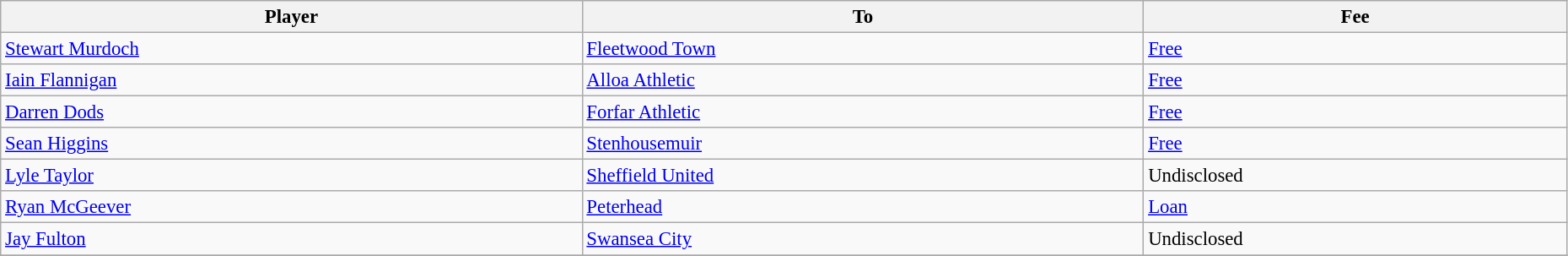<table class="wikitable" style="text-align:center; font-size:95%;width:98%; text-align:left">
<tr>
<th>Player</th>
<th>To</th>
<th>Fee</th>
</tr>
<tr>
<td> <a href='#'>Stewart Murdoch</a></td>
<td> <a href='#'>Fleetwood Town</a></td>
<td><a href='#'>Free</a></td>
</tr>
<tr>
<td> <a href='#'>Iain Flannigan</a></td>
<td> <a href='#'>Alloa Athletic</a></td>
<td><a href='#'>Free</a></td>
</tr>
<tr>
<td> <a href='#'>Darren Dods</a></td>
<td> <a href='#'>Forfar Athletic</a></td>
<td><a href='#'>Free</a></td>
</tr>
<tr>
<td> <a href='#'>Sean Higgins</a></td>
<td> <a href='#'>Stenhousemuir</a></td>
<td><a href='#'>Free</a></td>
</tr>
<tr>
<td> <a href='#'>Lyle Taylor</a></td>
<td> <a href='#'>Sheffield United</a></td>
<td>Undisclosed</td>
</tr>
<tr>
<td> <a href='#'>Ryan McGeever</a></td>
<td> <a href='#'>Peterhead</a></td>
<td><a href='#'>Loan</a></td>
</tr>
<tr>
<td> <a href='#'>Jay Fulton</a></td>
<td> <a href='#'>Swansea City</a></td>
<td>Undisclosed</td>
</tr>
<tr>
</tr>
</table>
